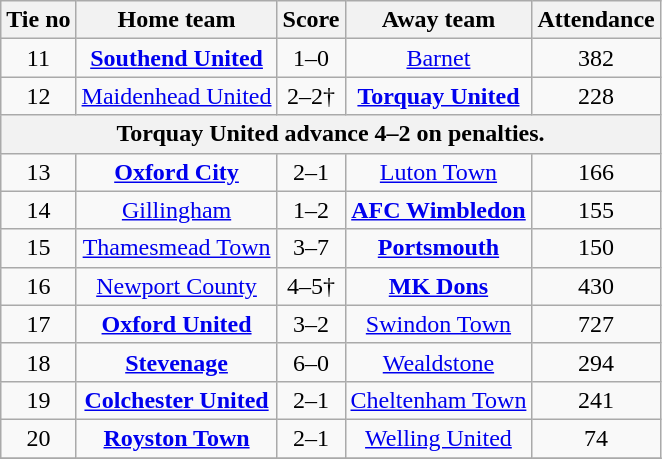<table class="wikitable" style="text-align:center">
<tr>
<th>Tie no</th>
<th>Home team</th>
<th>Score</th>
<th>Away team</th>
<th>Attendance</th>
</tr>
<tr>
<td>11</td>
<td><strong><a href='#'>Southend United</a></strong></td>
<td>1–0</td>
<td><a href='#'>Barnet</a></td>
<td>382</td>
</tr>
<tr>
<td>12</td>
<td><a href='#'>Maidenhead United</a></td>
<td>2–2†</td>
<td><strong><a href='#'>Torquay United</a></strong></td>
<td>228</td>
</tr>
<tr>
<th colspan="5">Torquay United advance 4–2 on penalties.</th>
</tr>
<tr>
<td>13</td>
<td><strong><a href='#'>Oxford City</a></strong></td>
<td>2–1</td>
<td><a href='#'>Luton Town</a></td>
<td>166</td>
</tr>
<tr>
<td>14</td>
<td><a href='#'>Gillingham</a></td>
<td>1–2</td>
<td><strong><a href='#'>AFC Wimbledon</a></strong></td>
<td>155</td>
</tr>
<tr>
<td>15</td>
<td><a href='#'>Thamesmead Town</a></td>
<td>3–7</td>
<td><strong><a href='#'>Portsmouth</a></strong></td>
<td>150</td>
</tr>
<tr>
<td>16</td>
<td><a href='#'>Newport County</a></td>
<td>4–5†</td>
<td><strong><a href='#'>MK Dons</a></strong></td>
<td>430</td>
</tr>
<tr>
<td>17</td>
<td><strong><a href='#'>Oxford United</a></strong></td>
<td>3–2</td>
<td><a href='#'>Swindon Town</a></td>
<td>727</td>
</tr>
<tr>
<td>18</td>
<td><strong><a href='#'>Stevenage</a></strong></td>
<td>6–0</td>
<td><a href='#'>Wealdstone</a></td>
<td>294</td>
</tr>
<tr>
<td>19</td>
<td><strong><a href='#'>Colchester United</a></strong></td>
<td>2–1</td>
<td><a href='#'>Cheltenham Town</a></td>
<td>241</td>
</tr>
<tr>
<td>20</td>
<td><strong><a href='#'>Royston Town</a></strong></td>
<td>2–1</td>
<td><a href='#'>Welling United</a></td>
<td>74</td>
</tr>
<tr>
</tr>
</table>
